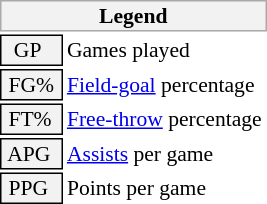<table class="toccolours" style="font-size: 90%; white-space: nowrap;">
<tr>
<th colspan="6" style="background:#f2f2f2; border:1px solid #aaa;">Legend</th>
</tr>
<tr>
<td style="background:#f2f2f2; border:1px solid black;">  GP</td>
<td>Games played</td>
</tr>
<tr>
<td style="background:#f2f2f2; border:1px solid black;"> FG% </td>
<td style="padding-right: 8px"><a href='#'>Field-goal</a> percentage</td>
</tr>
<tr>
<td style="background:#f2f2f2; border:1px solid black;"> FT% </td>
<td><a href='#'>Free-throw</a> percentage</td>
</tr>
<tr>
<td style="background:#f2f2f2; border:1px solid black;"> APG </td>
<td><a href='#'>Assists</a> per game</td>
</tr>
<tr>
<td style="background:#f2f2f2; border:1px solid black;"> PPG </td>
<td>Points per game</td>
</tr>
<tr>
</tr>
</table>
